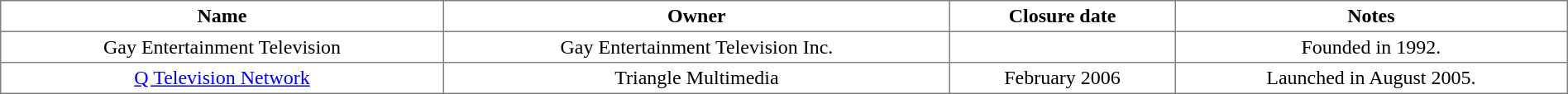<table class="toccolours sortable" style="border-collapse: collapse; text-align: center" width="100%" border="1" cellpadding="3">
<tr>
<th>Name</th>
<th>Owner</th>
<th>Closure date</th>
<th>Notes</th>
</tr>
<tr>
<td>Gay Entertainment Television</td>
<td>Gay Entertainment Television Inc.</td>
<td></td>
<td>Founded in 1992.</td>
</tr>
<tr>
<td><a href='#'>Q Television Network</a></td>
<td>Triangle Multimedia</td>
<td>February 2006</td>
<td>Launched in August 2005.</td>
</tr>
</table>
